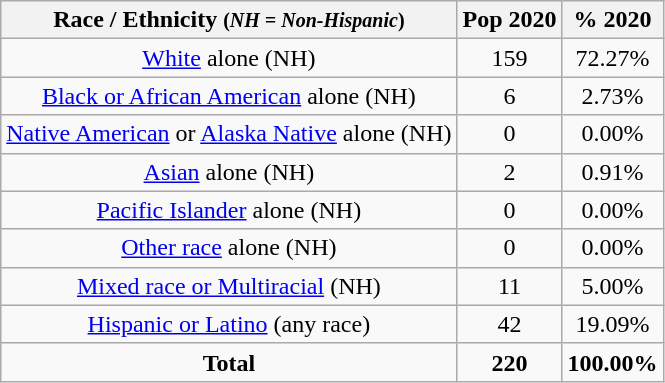<table class="wikitable" style="text-align:center;">
<tr>
<th>Race / Ethnicity <small>(<em>NH = Non-Hispanic</em>)</small></th>
<th>Pop 2020</th>
<th>% 2020</th>
</tr>
<tr>
<td><a href='#'>White</a> alone (NH)</td>
<td>159</td>
<td>72.27%</td>
</tr>
<tr>
<td><a href='#'>Black or African American</a> alone (NH)</td>
<td>6</td>
<td>2.73%</td>
</tr>
<tr>
<td><a href='#'>Native American</a> or <a href='#'>Alaska Native</a> alone (NH)</td>
<td>0</td>
<td>0.00%</td>
</tr>
<tr>
<td><a href='#'>Asian</a> alone (NH)</td>
<td>2</td>
<td>0.91%</td>
</tr>
<tr>
<td><a href='#'>Pacific Islander</a> alone (NH)</td>
<td>0</td>
<td>0.00%</td>
</tr>
<tr>
<td><a href='#'>Other race</a> alone (NH)</td>
<td>0</td>
<td>0.00%</td>
</tr>
<tr>
<td><a href='#'>Mixed race or Multiracial</a> (NH)</td>
<td>11</td>
<td>5.00%</td>
</tr>
<tr>
<td><a href='#'>Hispanic or Latino</a> (any race)</td>
<td>42</td>
<td>19.09%</td>
</tr>
<tr>
<td><strong>Total</strong></td>
<td><strong>220</strong></td>
<td><strong>100.00%</strong></td>
</tr>
</table>
